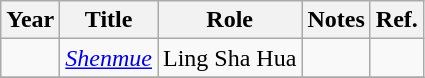<table class="wikitable">
<tr>
<th>Year</th>
<th>Title</th>
<th>Role</th>
<th>Notes</th>
<th>Ref.</th>
</tr>
<tr>
<td></td>
<td><em><a href='#'>Shenmue</a></em></td>
<td>Ling Sha Hua</td>
<td></td>
<td></td>
</tr>
<tr>
</tr>
</table>
